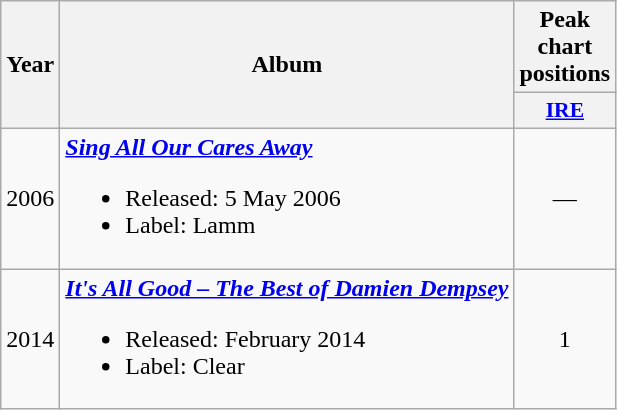<table class="wikitable">
<tr>
<th scope="col" rowspan="2">Year</th>
<th scope="col" rowspan="2">Album</th>
<th scope="col" colspan="1">Peak chart positions</th>
</tr>
<tr>
<th scope="col" style="width:3em; font-size:90%"><a href='#'>IRE</a><br></th>
</tr>
<tr>
<td align=center>2006</td>
<td><strong><em><a href='#'>Sing All Our Cares Away</a></em></strong><br><ul><li>Released: 5 May 2006</li><li>Label: Lamm</li></ul></td>
<td align=center>—</td>
</tr>
<tr>
<td align=center>2014</td>
<td><strong><em><a href='#'>It's All Good – The Best of Damien Dempsey</a></em></strong><br><ul><li>Released: February 2014</li><li>Label: Clear</li></ul></td>
<td align=center>1</td>
</tr>
</table>
